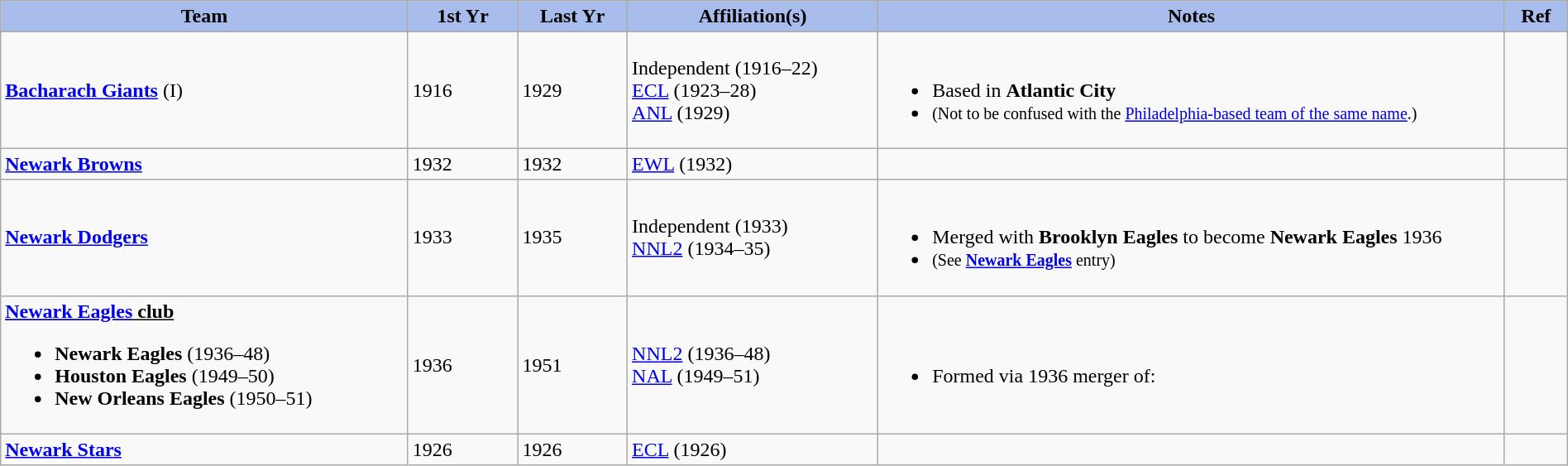<table class="wikitable" style="width: 100%">
<tr>
<th style="background:#a8bdec; width:26%;">Team</th>
<th style="width:7%; background:#a8bdec;">1st Yr</th>
<th style="width:7%; background:#a8bdec;">Last Yr</th>
<th style="width:16%; background:#a8bdec;">Affiliation(s)</th>
<th style="width:40%; background:#a8bdec;">Notes</th>
<th style="width:4%; background:#a8bdec;">Ref</th>
</tr>
<tr id="Atlantic City Bacharach Giants">
<td><strong><a href='#'>Bacharach Giants</a></strong> (I)</td>
<td>1916</td>
<td>1929</td>
<td>Independent (1916–22)<br><a href='#'>ECL</a> (1923–28)<br><a href='#'>ANL</a> (1929)</td>
<td><br><ul><li>Based in <strong>Atlantic City</strong></li><li><small>(Not to be confused with the <a href='#'>Philadelphia-based team of the same name</a>.)</small></li></ul></td>
<td></td>
</tr>
<tr>
<td><strong><a href='#'>Newark Browns</a></strong></td>
<td>1932</td>
<td>1932</td>
<td><a href='#'>EWL</a> (1932)</td>
<td></td>
<td></td>
</tr>
<tr>
<td><strong><a href='#'>Newark Dodgers</a></strong></td>
<td>1933</td>
<td>1935</td>
<td>Independent (1933)<br><a href='#'>NNL2</a> (1934–35)</td>
<td><br><ul><li>Merged with <strong>Brooklyn Eagles</strong> to become <strong>Newark Eagles</strong> 1936</li><li><small>(See <strong><a href='#'>Newark Eagles</a></strong> entry)</small></li></ul></td>
<td></td>
</tr>
<tr id="Newark Eagles">
<td><u><strong><a href='#'>Newark Eagles</a> club</strong></u><br><ul><li><strong>Newark Eagles</strong> (1936–48)</li><li><strong>Houston Eagles</strong> (1949–50)</li><li><strong>New Orleans Eagles</strong> (1950–51)</li></ul></td>
<td>1936</td>
<td>1951</td>
<td><a href='#'>NNL2</a> (1936–48)<br><a href='#'>NAL</a> (1949–51)</td>
<td><br><ul><li>Formed via 1936 merger of:</li></ul></td>
<td></td>
</tr>
<tr>
<td><strong><a href='#'>Newark Stars</a></strong></td>
<td>1926</td>
<td>1926</td>
<td><a href='#'>ECL</a> (1926)</td>
<td></td>
<td></td>
</tr>
</table>
